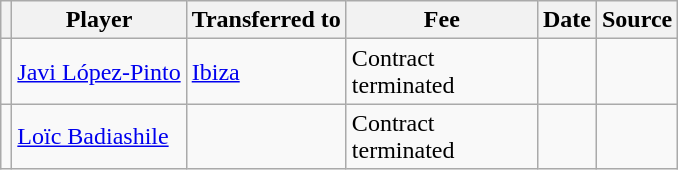<table class="wikitable plainrowheaders sortable">
<tr>
<th></th>
<th scope="col">Player</th>
<th>Transferred to</th>
<th style="width: 120px;">Fee</th>
<th scope="col">Date</th>
<th scope="col">Source</th>
</tr>
<tr>
<td align="center"></td>
<td> <a href='#'>Javi López-Pinto</a></td>
<td> <a href='#'>Ibiza</a></td>
<td>Contract terminated</td>
<td></td>
<td></td>
</tr>
<tr>
<td align="center"></td>
<td> <a href='#'>Loïc Badiashile</a></td>
<td></td>
<td>Contract terminated</td>
<td></td>
<td></td>
</tr>
</table>
